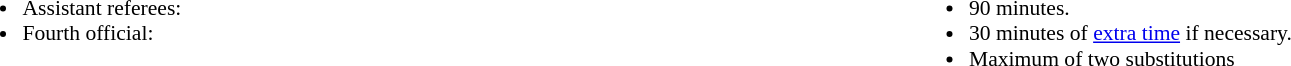<table style="width:100%; font-size:90%">
<tr>
<td style="width:50%; vertical-align:top"><br><ul><li>Assistant referees:</li><li>Fourth official:</li></ul></td>
<td style="width:50%; vertical-align:top"><br><ul><li>90 minutes.</li><li>30 minutes of <a href='#'>extra time</a> if necessary.</li><li>Maximum of two substitutions</li></ul></td>
</tr>
</table>
